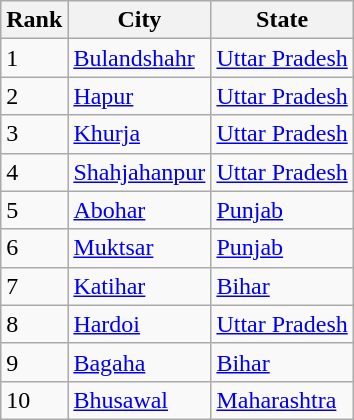<table class="wikitable">
<tr>
<th>Rank</th>
<th>City</th>
<th>State</th>
</tr>
<tr>
<td>1</td>
<td><a href='#'>Bulandshahr</a></td>
<td><a href='#'>Uttar Pradesh</a></td>
</tr>
<tr>
<td>2</td>
<td><a href='#'>Hapur</a></td>
<td><a href='#'>Uttar Pradesh</a></td>
</tr>
<tr>
<td>3</td>
<td><a href='#'>Khurja</a></td>
<td><a href='#'>Uttar Pradesh</a></td>
</tr>
<tr>
<td>4</td>
<td><a href='#'>Shahjahanpur</a></td>
<td><a href='#'>Uttar Pradesh</a></td>
</tr>
<tr>
<td>5</td>
<td><a href='#'>Abohar</a></td>
<td><a href='#'>Punjab</a></td>
</tr>
<tr>
<td>6</td>
<td><a href='#'>Muktsar</a></td>
<td><a href='#'>Punjab</a></td>
</tr>
<tr>
<td>7</td>
<td><a href='#'>Katihar</a></td>
<td><a href='#'>Bihar</a></td>
</tr>
<tr>
<td>8</td>
<td><a href='#'>Hardoi</a></td>
<td><a href='#'>Uttar Pradesh</a></td>
</tr>
<tr>
<td>9</td>
<td><a href='#'>Bagaha</a></td>
<td><a href='#'>Bihar</a></td>
</tr>
<tr>
<td>10</td>
<td><a href='#'>Bhusawal</a></td>
<td><a href='#'>Maharashtra</a></td>
</tr>
</table>
